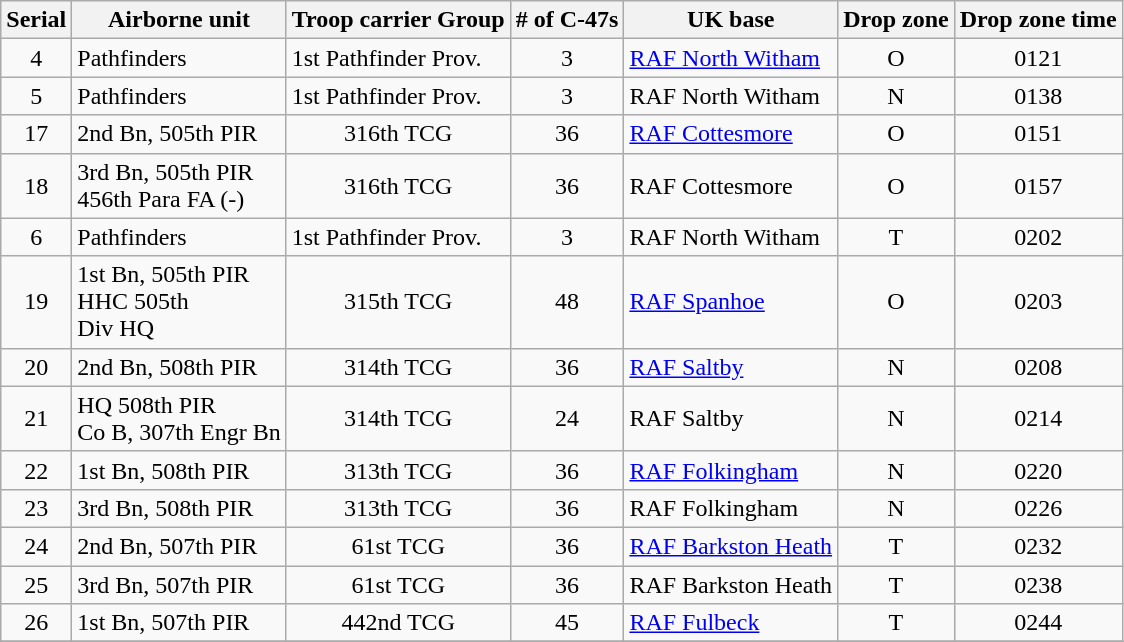<table class="wikitable">
<tr>
<th align=center>Serial</th>
<th align=center>Airborne unit</th>
<th align=center>Troop carrier Group</th>
<th align=center># of C-47s</th>
<th align=center>UK base</th>
<th align=center>Drop zone</th>
<th align=center>Drop zone time</th>
</tr>
<tr>
<td align=center>4</td>
<td>Pathfinders</td>
<td>1st Pathfinder Prov.</td>
<td align=center>3</td>
<td><a href='#'>RAF North Witham</a></td>
<td align=center>O</td>
<td align=center>0121</td>
</tr>
<tr>
<td align=center>5</td>
<td>Pathfinders</td>
<td>1st Pathfinder Prov.</td>
<td align=center>3</td>
<td>RAF North Witham</td>
<td align=center>N</td>
<td align=center>0138</td>
</tr>
<tr>
<td align=center>17</td>
<td>2nd Bn, 505th PIR</td>
<td align=center>316th TCG</td>
<td align=center>36</td>
<td><a href='#'>RAF Cottesmore</a></td>
<td align=center>O</td>
<td align=center>0151</td>
</tr>
<tr>
<td align=center>18</td>
<td>3rd Bn, 505th PIR<br>456th Para FA (-)</td>
<td align=center>316th TCG</td>
<td align=center>36</td>
<td>RAF Cottesmore</td>
<td align=center>O</td>
<td align=center>0157</td>
</tr>
<tr>
<td align=center>6</td>
<td>Pathfinders</td>
<td>1st Pathfinder Prov.</td>
<td align=center>3</td>
<td>RAF North Witham</td>
<td align=center>T</td>
<td align=center>0202</td>
</tr>
<tr>
<td align=center>19</td>
<td>1st Bn, 505th PIR<br>HHC 505th<br>Div HQ</td>
<td align=center>315th TCG</td>
<td align=center>48</td>
<td><a href='#'>RAF Spanhoe</a></td>
<td align=center>O</td>
<td align=center>0203</td>
</tr>
<tr>
<td align=center>20</td>
<td>2nd Bn, 508th PIR</td>
<td align=center>314th TCG</td>
<td align=center>36</td>
<td><a href='#'>RAF Saltby</a></td>
<td align=center>N</td>
<td align=center>0208</td>
</tr>
<tr>
<td align=center>21</td>
<td>HQ 508th PIR<br>Co B, 307th Engr Bn</td>
<td align=center>314th TCG</td>
<td align=center>24</td>
<td>RAF Saltby</td>
<td align=center>N</td>
<td align=center>0214</td>
</tr>
<tr>
<td align=center>22</td>
<td>1st Bn, 508th PIR</td>
<td align=center>313th TCG</td>
<td align=center>36</td>
<td><a href='#'>RAF Folkingham</a></td>
<td align=center>N</td>
<td align=center>0220</td>
</tr>
<tr>
<td align=center>23</td>
<td>3rd Bn, 508th PIR</td>
<td align=center>313th TCG</td>
<td align=center>36</td>
<td>RAF Folkingham</td>
<td align=center>N</td>
<td align=center>0226</td>
</tr>
<tr>
<td align=center>24</td>
<td>2nd Bn, 507th PIR</td>
<td align=center>61st TCG</td>
<td align=center>36</td>
<td><a href='#'>RAF Barkston Heath</a></td>
<td align=center>T</td>
<td align=center>0232</td>
</tr>
<tr>
<td align=center>25</td>
<td>3rd Bn, 507th PIR</td>
<td align=center>61st TCG</td>
<td align=center>36</td>
<td>RAF Barkston Heath</td>
<td align=center>T</td>
<td align=center>0238</td>
</tr>
<tr>
<td align=center>26</td>
<td>1st Bn, 507th PIR</td>
<td align=center>442nd TCG</td>
<td align=center>45</td>
<td><a href='#'>RAF Fulbeck</a></td>
<td align=center>T</td>
<td align=center>0244</td>
</tr>
<tr>
</tr>
</table>
